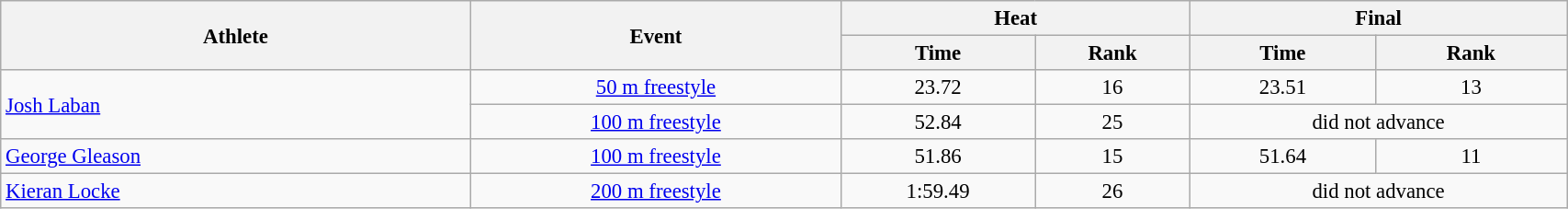<table class=wikitable style="font-size:95%" width="90%">
<tr>
<th rowspan="2">Athlete</th>
<th rowspan="2">Event</th>
<th colspan="2">Heat</th>
<th colspan="2">Final</th>
</tr>
<tr>
<th>Time</th>
<th>Rank</th>
<th>Time</th>
<th>Rank</th>
</tr>
<tr>
<td rowspan=2 width=30%><a href='#'>Josh Laban</a></td>
<td align=center><a href='#'>50 m freestyle</a></td>
<td align=center>23.72</td>
<td align=center>16</td>
<td align=center>23.51</td>
<td align=center>13</td>
</tr>
<tr>
<td align=center><a href='#'>100 m freestyle</a></td>
<td align=center>52.84</td>
<td align=center>25</td>
<td colspan=2 align=center>did not advance</td>
</tr>
<tr>
<td width=30%><a href='#'>George Gleason</a></td>
<td align=center><a href='#'>100 m freestyle</a></td>
<td align=center>51.86</td>
<td align=center>15</td>
<td align=center>51.64</td>
<td align=center>11</td>
</tr>
<tr>
<td width=30%><a href='#'>Kieran Locke</a></td>
<td rowspan=2 align=center><a href='#'>200 m freestyle</a></td>
<td align=center>1:59.49</td>
<td align=center>26</td>
<td colspan=2 align=center>did not advance</td>
</tr>
</table>
